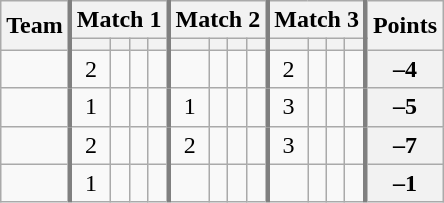<table class="wikitable sortable" style="text-align:center;">
<tr>
<th rowspan=2>Team</th>
<th colspan=4 style="border-left:3px solid gray">Match 1</th>
<th colspan=4 style="border-left:3px solid gray">Match 2</th>
<th colspan=4 style="border-left:3px solid gray">Match 3</th>
<th rowspan=2 style="border-left:3px solid gray">Points</th>
</tr>
<tr>
<th style="border-left:3px solid gray"></th>
<th></th>
<th></th>
<th></th>
<th style="border-left:3px solid gray"></th>
<th></th>
<th></th>
<th></th>
<th style="border-left:3px solid gray"></th>
<th></th>
<th></th>
<th></th>
</tr>
<tr>
<td align=left></td>
<td style="border-left:3px solid gray">2</td>
<td></td>
<td></td>
<td></td>
<td style="border-left:3px solid gray"></td>
<td></td>
<td></td>
<td></td>
<td style="border-left:3px solid gray">2</td>
<td></td>
<td></td>
<td></td>
<th style="border-left:3px solid gray">–4</th>
</tr>
<tr>
<td align=left></td>
<td style="border-left:3px solid gray">1</td>
<td></td>
<td></td>
<td></td>
<td style="border-left:3px solid gray">1</td>
<td></td>
<td></td>
<td></td>
<td style="border-left:3px solid gray">3</td>
<td></td>
<td></td>
<td></td>
<th style="border-left:3px solid gray">–5</th>
</tr>
<tr>
<td align=left></td>
<td style="border-left:3px solid gray">2</td>
<td></td>
<td></td>
<td></td>
<td style="border-left:3px solid gray">2</td>
<td></td>
<td></td>
<td></td>
<td style="border-left:3px solid gray">3</td>
<td></td>
<td></td>
<td></td>
<th style="border-left:3px solid gray">–7</th>
</tr>
<tr>
<td align=left></td>
<td style="border-left:3px solid gray">1</td>
<td></td>
<td></td>
<td></td>
<td style="border-left:3px solid gray"></td>
<td></td>
<td></td>
<td></td>
<td style="border-left:3px solid gray"></td>
<td></td>
<td></td>
<td></td>
<th style="border-left:3px solid gray">–1</th>
</tr>
</table>
